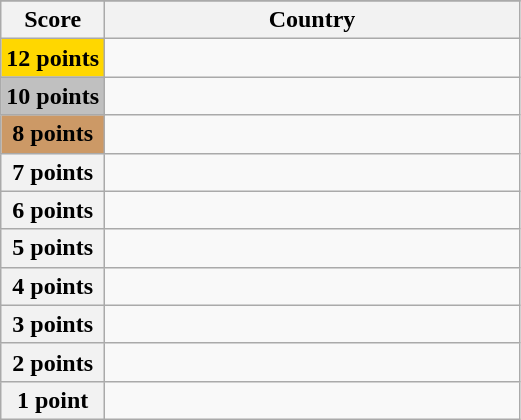<table class="wikitable">
<tr>
</tr>
<tr>
<th scope="col" width="20%">Score</th>
<th scope="col">Country</th>
</tr>
<tr>
<th scope="row" style="background:gold">12 points</th>
<td></td>
</tr>
<tr>
<th scope="row" style="background:silver">10 points</th>
<td></td>
</tr>
<tr>
<th scope="row" style="background:#CC9966">8 points</th>
<td></td>
</tr>
<tr>
<th scope="row">7 points</th>
<td></td>
</tr>
<tr>
<th scope="row">6 points</th>
<td></td>
</tr>
<tr>
<th scope="row">5 points</th>
<td></td>
</tr>
<tr>
<th scope="row">4 points</th>
<td></td>
</tr>
<tr>
<th scope="row">3 points</th>
<td></td>
</tr>
<tr>
<th scope="row">2 points</th>
<td></td>
</tr>
<tr>
<th scope="row">1 point</th>
<td></td>
</tr>
</table>
